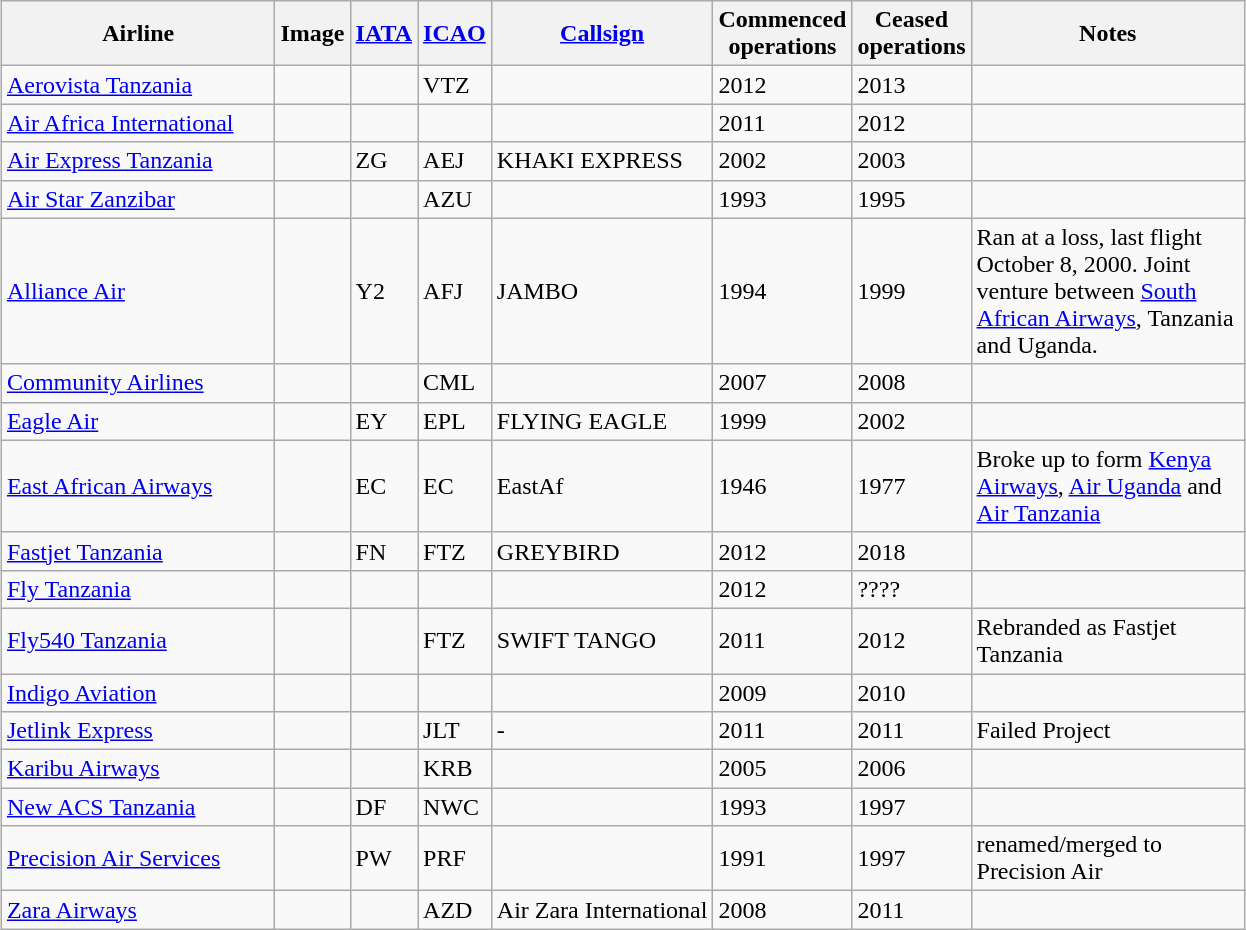<table class="wikitable sortable" style="border-collapse:collapse; margin:auto;" border="1" cellpadding="3">
<tr valign="middle">
<th style="width:175px;">Airline</th>
<th>Image</th>
<th><a href='#'>IATA</a></th>
<th><a href='#'>ICAO</a></th>
<th><a href='#'>Callsign</a></th>
<th>Commenced<br>operations</th>
<th>Ceased<br>operations</th>
<th style="width:175px;">Notes</th>
</tr>
<tr>
<td><a href='#'>Aerovista Tanzania</a></td>
<td></td>
<td></td>
<td>VTZ</td>
<td></td>
<td>2012</td>
<td>2013</td>
<td></td>
</tr>
<tr>
<td><a href='#'>Air Africa International</a></td>
<td></td>
<td></td>
<td></td>
<td></td>
<td>2011</td>
<td>2012</td>
<td></td>
</tr>
<tr>
<td><a href='#'>Air Express Tanzania</a></td>
<td></td>
<td>ZG</td>
<td>AEJ</td>
<td>KHAKI EXPRESS</td>
<td>2002</td>
<td>2003</td>
<td></td>
</tr>
<tr>
<td><a href='#'>Air Star Zanzibar</a></td>
<td></td>
<td></td>
<td>AZU</td>
<td></td>
<td>1993</td>
<td>1995</td>
<td></td>
</tr>
<tr>
<td><a href='#'>Alliance Air</a></td>
<td></td>
<td>Y2</td>
<td>AFJ</td>
<td>JAMBO</td>
<td>1994</td>
<td>1999</td>
<td>Ran at a loss, last flight October 8, 2000. Joint venture between <a href='#'>South African Airways</a>, Tanzania and Uganda.</td>
</tr>
<tr>
<td><a href='#'>Community Airlines</a></td>
<td></td>
<td></td>
<td>CML</td>
<td></td>
<td>2007</td>
<td>2008</td>
<td></td>
</tr>
<tr>
<td><a href='#'>Eagle Air</a></td>
<td></td>
<td>EY</td>
<td>EPL</td>
<td>FLYING EAGLE</td>
<td>1999</td>
<td>2002</td>
<td></td>
</tr>
<tr>
<td><a href='#'>East African Airways</a></td>
<td></td>
<td>EC</td>
<td>EC</td>
<td>EastAf</td>
<td>1946</td>
<td>1977</td>
<td>Broke up to form <a href='#'>Kenya Airways</a>, <a href='#'>Air Uganda</a> and <a href='#'>Air Tanzania</a></td>
</tr>
<tr>
<td><a href='#'>Fastjet Tanzania</a></td>
<td></td>
<td>FN</td>
<td>FTZ</td>
<td>GREYBIRD</td>
<td>2012</td>
<td>2018</td>
<td></td>
</tr>
<tr>
<td><a href='#'>Fly Tanzania</a></td>
<td></td>
<td></td>
<td></td>
<td></td>
<td>2012</td>
<td>????</td>
<td></td>
</tr>
<tr>
<td><a href='#'>Fly540 Tanzania</a></td>
<td></td>
<td></td>
<td>FTZ</td>
<td>SWIFT TANGO</td>
<td>2011</td>
<td>2012</td>
<td>Rebranded as Fastjet Tanzania</td>
</tr>
<tr>
<td><a href='#'>Indigo Aviation</a></td>
<td></td>
<td></td>
<td></td>
<td></td>
<td>2009</td>
<td>2010</td>
<td></td>
</tr>
<tr>
<td><a href='#'>Jetlink Express</a></td>
<td></td>
<td></td>
<td>JLT</td>
<td>-</td>
<td>2011</td>
<td>2011</td>
<td>Failed Project</td>
</tr>
<tr>
<td><a href='#'>Karibu Airways</a></td>
<td></td>
<td></td>
<td>KRB</td>
<td></td>
<td>2005</td>
<td>2006</td>
<td></td>
</tr>
<tr>
<td><a href='#'>New ACS Tanzania</a></td>
<td></td>
<td>DF</td>
<td>NWC</td>
<td></td>
<td>1993</td>
<td>1997</td>
<td></td>
</tr>
<tr>
<td><a href='#'>Precision Air Services</a></td>
<td></td>
<td>PW</td>
<td>PRF</td>
<td></td>
<td>1991</td>
<td>1997</td>
<td>renamed/merged to Precision Air</td>
</tr>
<tr>
<td><a href='#'>Zara Airways</a></td>
<td></td>
<td></td>
<td>AZD</td>
<td>Air Zara International</td>
<td>2008</td>
<td>2011</td>
<td></td>
</tr>
</table>
